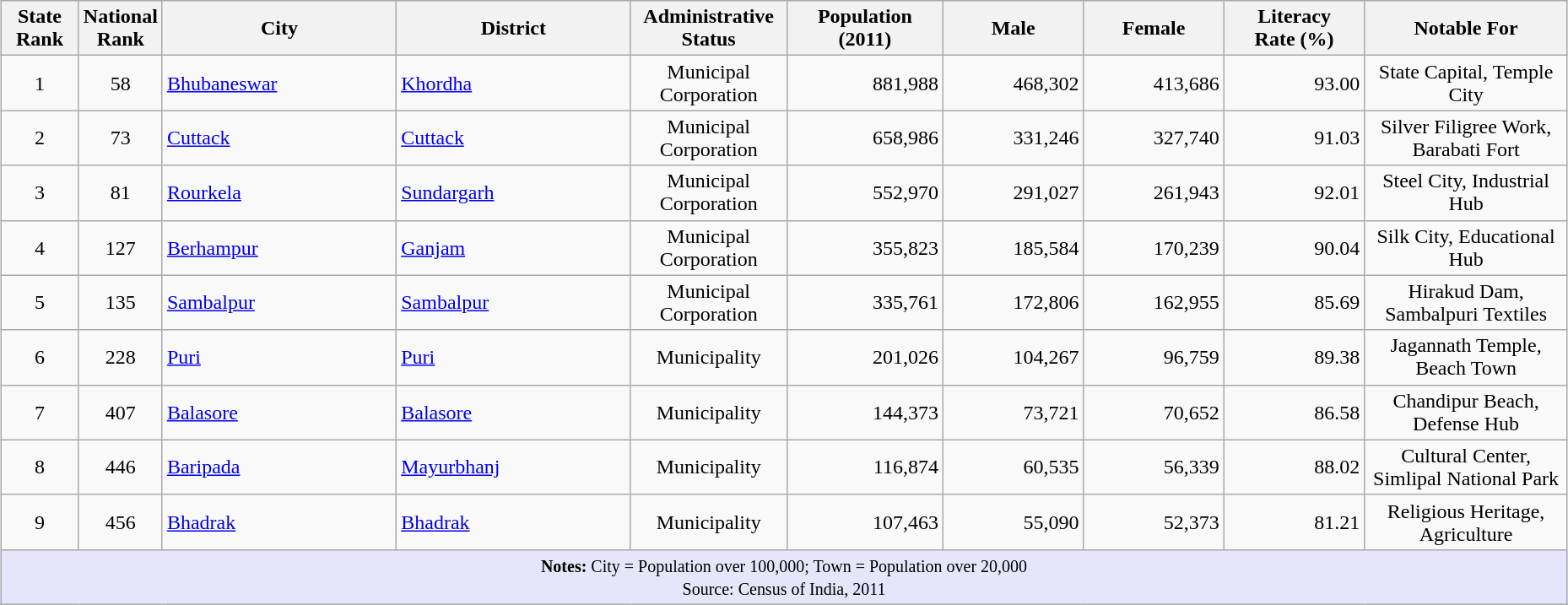<table class="wikitable sortable" style="margin: 1em auto; text-align: center; width: 98%;">
<tr style="background:#E6E6FA;">
<th style="width:5%;">State<br>Rank</th>
<th style="width:5%;">National<br>Rank</th>
<th style="width:15%;">City</th>
<th style="width:15%;">District</th>
<th style="width:10%;">Administrative<br>Status</th>
<th style="width:10%;">Population<br>(2011)</th>
<th style="width:9%;">Male</th>
<th style="width:9%;">Female</th>
<th style="width:9%;">Literacy<br>Rate (%)</th>
<th style="width:13%;">Notable For</th>
</tr>
<tr>
<td align="center">1</td>
<td align="center">58</td>
<td align="left"><a href='#'>Bhubaneswar</a></td>
<td align="left"><a href='#'>Khordha</a></td>
<td>Municipal Corporation</td>
<td align="right">881,988</td>
<td align="right">468,302</td>
<td align="right">413,686</td>
<td align="right">93.00</td>
<td>State Capital, Temple City</td>
</tr>
<tr>
<td align="center">2</td>
<td align="center">73</td>
<td align="left"><a href='#'>Cuttack</a></td>
<td align="left"><a href='#'>Cuttack</a></td>
<td>Municipal Corporation</td>
<td align="right">658,986</td>
<td align="right">331,246</td>
<td align="right">327,740</td>
<td align="right">91.03</td>
<td>Silver Filigree Work, Barabati Fort</td>
</tr>
<tr>
<td align="center">3</td>
<td align="center">81</td>
<td align="left"><a href='#'>Rourkela</a></td>
<td align="left"><a href='#'>Sundargarh</a></td>
<td>Municipal Corporation</td>
<td align="right">552,970</td>
<td align="right">291,027</td>
<td align="right">261,943</td>
<td align="right">92.01</td>
<td>Steel City, Industrial Hub</td>
</tr>
<tr>
<td align="center">4</td>
<td align="center">127</td>
<td align="left"><a href='#'>Berhampur</a></td>
<td align="left"><a href='#'>Ganjam</a></td>
<td>Municipal Corporation</td>
<td align="right">355,823</td>
<td align="right">185,584</td>
<td align="right">170,239</td>
<td align="right">90.04</td>
<td>Silk City, Educational Hub</td>
</tr>
<tr>
<td align="center">5</td>
<td align="center">135</td>
<td align="left"><a href='#'>Sambalpur</a></td>
<td align="left"><a href='#'>Sambalpur</a></td>
<td>Municipal Corporation</td>
<td align="right">335,761</td>
<td align="right">172,806</td>
<td align="right">162,955</td>
<td align="right">85.69</td>
<td>Hirakud Dam, Sambalpuri Textiles</td>
</tr>
<tr>
<td align="center">6</td>
<td align="center">228</td>
<td align="left"><a href='#'>Puri</a></td>
<td align="left"><a href='#'>Puri</a></td>
<td>Municipality</td>
<td align="right">201,026</td>
<td align="right">104,267</td>
<td align="right">96,759</td>
<td align="right">89.38</td>
<td>Jagannath Temple, Beach Town</td>
</tr>
<tr>
<td align="center">7</td>
<td align="center">407</td>
<td align="left"><a href='#'>Balasore</a></td>
<td align="left"><a href='#'>Balasore</a></td>
<td>Municipality</td>
<td align="right">144,373</td>
<td align="right">73,721</td>
<td align="right">70,652</td>
<td align="right">86.58</td>
<td>Chandipur Beach, Defense Hub</td>
</tr>
<tr>
<td align="center">8</td>
<td align="center">446</td>
<td align="left"><a href='#'>Baripada</a></td>
<td align="left"><a href='#'>Mayurbhanj</a></td>
<td>Municipality</td>
<td align="right">116,874</td>
<td align="right">60,535</td>
<td align="right">56,339</td>
<td align="right">88.02</td>
<td>Cultural Center, Simlipal National Park</td>
</tr>
<tr>
<td align="center">9</td>
<td align="center">456</td>
<td align="left"><a href='#'>Bhadrak</a></td>
<td align="left"><a href='#'>Bhadrak</a></td>
<td>Municipality</td>
<td align="right">107,463</td>
<td align="right">55,090</td>
<td align="right">52,373</td>
<td align="right">81.21</td>
<td>Religious Heritage, Agriculture</td>
</tr>
<tr class="sortbottom" style="background:#E6E6FA;">
<td colspan="10"><small><strong>Notes:</strong> City = Population over 100,000; Town = Population over 20,000<br>Source: Census of India, 2011</small></td>
</tr>
</table>
